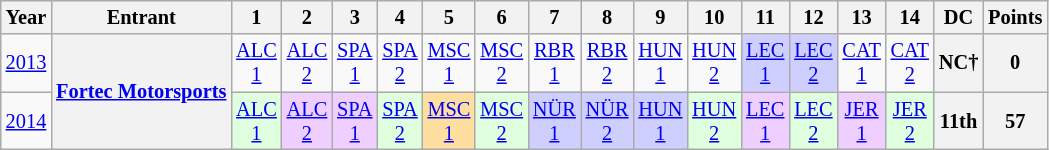<table class="wikitable" style="text-align:center; font-size:85%">
<tr>
<th>Year</th>
<th>Entrant</th>
<th>1</th>
<th>2</th>
<th>3</th>
<th>4</th>
<th>5</th>
<th>6</th>
<th>7</th>
<th>8</th>
<th>9</th>
<th>10</th>
<th>11</th>
<th>12</th>
<th>13</th>
<th>14</th>
<th>DC</th>
<th>Points</th>
</tr>
<tr>
<td><a href='#'>2013</a></td>
<th rowspan="2"><a href='#'>Fortec Motorsports</a></th>
<td style="background:#;"><a href='#'>ALC<br>1</a><br></td>
<td style="background:#;"><a href='#'>ALC<br>2</a><br></td>
<td style="background:#;"><a href='#'>SPA<br>1</a><br></td>
<td style="background:#;"><a href='#'>SPA<br>2</a><br></td>
<td style="background:#;"><a href='#'>MSC<br>1</a><br></td>
<td style="background:#;"><a href='#'>MSC<br>2</a><br></td>
<td style="background:#;"><a href='#'>RBR<br>1</a><br></td>
<td style="background:#;"><a href='#'>RBR<br>2</a><br></td>
<td style="background:#;"><a href='#'>HUN<br>1</a><br></td>
<td style="background:#;"><a href='#'>HUN<br>2</a><br></td>
<td style="background:#cfcfff;"><a href='#'>LEC<br>1</a><br></td>
<td style="background:#cfcfff;"><a href='#'>LEC<br>2</a><br></td>
<td style="background:#;"><a href='#'>CAT<br>1</a><br></td>
<td style="background:#;"><a href='#'>CAT<br>2</a><br></td>
<th>NC†</th>
<th>0</th>
</tr>
<tr>
<td><a href='#'>2014</a></td>
<td style="background:#dfffdf;"><a href='#'>ALC<br>1</a><br></td>
<td style="background:#efcfff;"><a href='#'>ALC<br>2</a><br></td>
<td style="background:#efcfff;"><a href='#'>SPA<br>1</a><br></td>
<td style="background:#dfffdf;"><a href='#'>SPA<br>2</a><br></td>
<td style="background:#ffdf9f;"><a href='#'>MSC<br>1</a><br></td>
<td style="background:#dfffdf;"><a href='#'>MSC<br>2</a><br></td>
<td style="background:#cfcfff;"><a href='#'>NÜR<br>1</a><br></td>
<td style="background:#cfcfff;"><a href='#'>NÜR<br>2</a><br></td>
<td style="background:#cfcfff;"><a href='#'>HUN<br>1</a><br></td>
<td style="background:#dfffdf;"><a href='#'>HUN<br>2</a><br></td>
<td style="background:#efcfff;"><a href='#'>LEC<br>1</a><br></td>
<td style="background:#dfffdf;"><a href='#'>LEC<br>2</a><br></td>
<td style="background:#efcfff;"><a href='#'>JER<br>1</a><br></td>
<td style="background:#dfffdf;"><a href='#'>JER<br>2</a><br></td>
<th>11th</th>
<th>57</th>
</tr>
</table>
